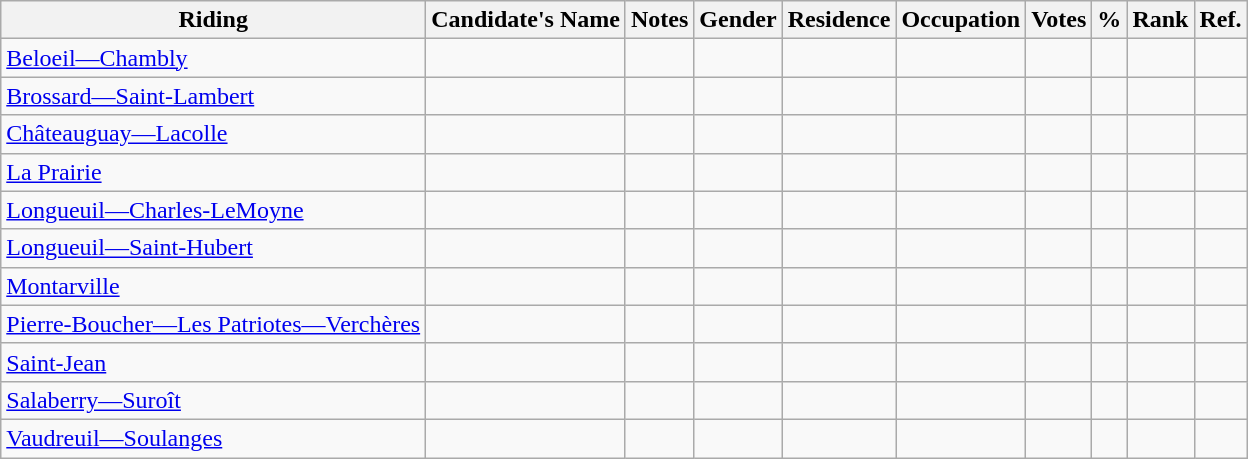<table class="wikitable sortable">
<tr>
<th>Riding</th>
<th>Candidate's Name</th>
<th>Notes</th>
<th>Gender</th>
<th>Residence</th>
<th>Occupation</th>
<th>Votes</th>
<th>%</th>
<th>Rank</th>
<th>Ref.</th>
</tr>
<tr>
<td><a href='#'>Beloeil—Chambly</a></td>
<td></td>
<td></td>
<td></td>
<td></td>
<td></td>
<td></td>
<td></td>
<td></td>
<td></td>
</tr>
<tr>
<td><a href='#'>Brossard—Saint-Lambert</a></td>
<td></td>
<td></td>
<td></td>
<td></td>
<td></td>
<td></td>
<td></td>
<td></td>
<td></td>
</tr>
<tr>
<td><a href='#'>Châteauguay—Lacolle</a></td>
<td></td>
<td></td>
<td></td>
<td></td>
<td></td>
<td></td>
<td></td>
<td></td>
<td></td>
</tr>
<tr>
<td><a href='#'>La Prairie</a></td>
<td></td>
<td></td>
<td></td>
<td></td>
<td></td>
<td></td>
<td></td>
<td></td>
<td></td>
</tr>
<tr>
<td><a href='#'>Longueuil—Charles-LeMoyne</a></td>
<td></td>
<td></td>
<td></td>
<td></td>
<td></td>
<td></td>
<td></td>
<td></td>
<td></td>
</tr>
<tr>
<td><a href='#'>Longueuil—Saint-Hubert</a></td>
<td></td>
<td></td>
<td></td>
<td></td>
<td></td>
<td></td>
<td></td>
<td></td>
<td></td>
</tr>
<tr>
<td><a href='#'>Montarville</a></td>
<td></td>
<td></td>
<td></td>
<td></td>
<td></td>
<td></td>
<td></td>
<td></td>
<td></td>
</tr>
<tr>
<td><a href='#'>Pierre-Boucher—Les Patriotes—Verchères</a></td>
<td></td>
<td></td>
<td></td>
<td></td>
<td></td>
<td></td>
<td></td>
<td></td>
<td></td>
</tr>
<tr>
<td><a href='#'>Saint-Jean</a></td>
<td></td>
<td></td>
<td></td>
<td></td>
<td></td>
<td></td>
<td></td>
<td></td>
<td></td>
</tr>
<tr>
<td><a href='#'>Salaberry—Suroît</a></td>
<td></td>
<td></td>
<td></td>
<td></td>
<td></td>
<td></td>
<td></td>
<td></td>
<td></td>
</tr>
<tr>
<td><a href='#'>Vaudreuil—Soulanges</a></td>
<td></td>
<td></td>
<td></td>
<td></td>
<td></td>
<td></td>
<td></td>
<td></td>
<td></td>
</tr>
</table>
